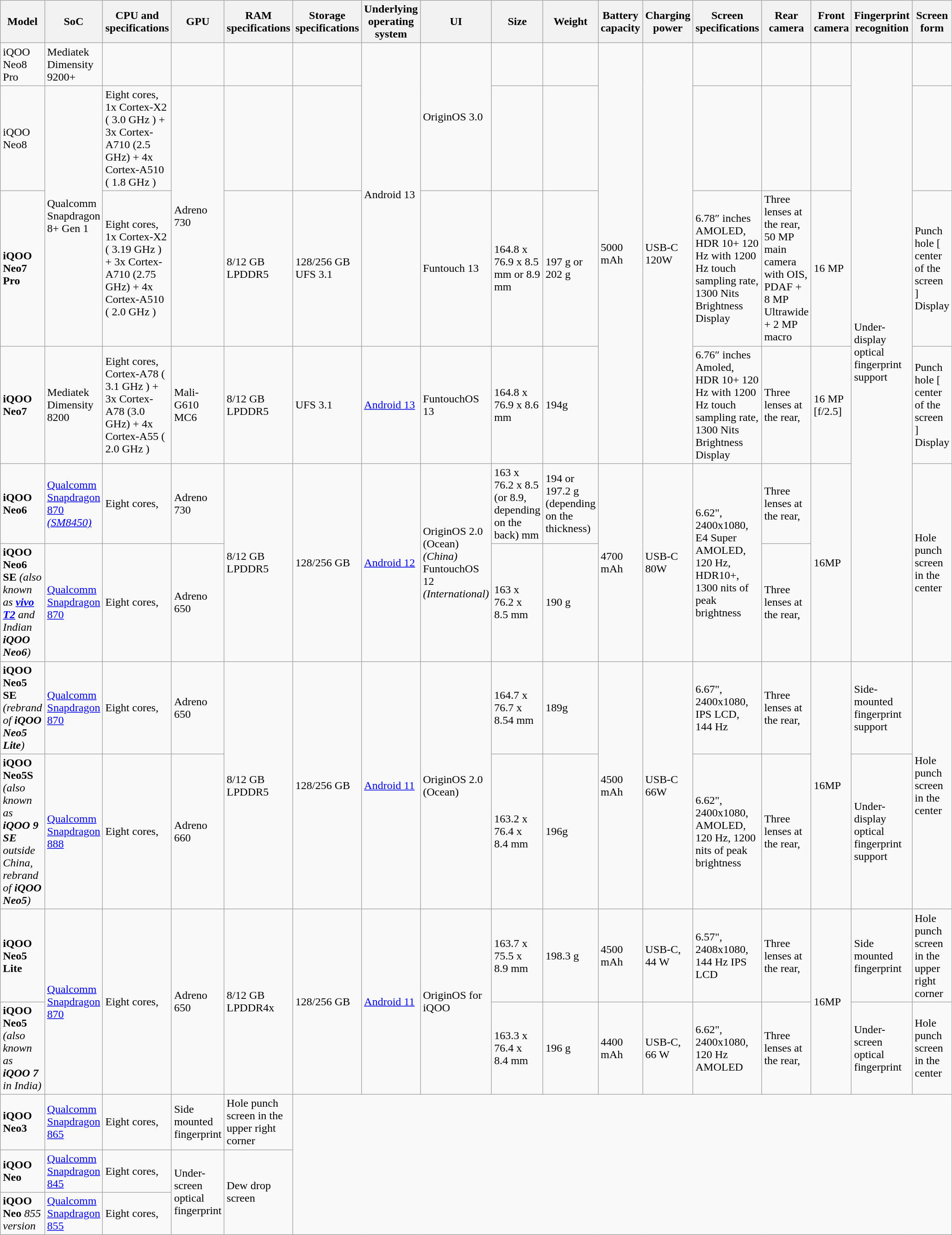<table class="wikitable">
<tr>
<th>Model</th>
<th>SoC</th>
<th>CPU and specifications</th>
<th>GPU</th>
<th>RAM specifications</th>
<th>Storage specifications</th>
<th>Underlying operating system</th>
<th>UI</th>
<th>Size</th>
<th>Weight</th>
<th>Battery capacity</th>
<th>Charging power</th>
<th>Screen specifications</th>
<th>Rear camera</th>
<th>Front camera</th>
<th>Fingerprint recognition</th>
<th>Screen form</th>
</tr>
<tr>
<td>iQOO Neo8 Pro</td>
<td>Mediatek Dimensity 9200+</td>
<td></td>
<td></td>
<td></td>
<td></td>
<td rowspan="3">Android 13</td>
<td rowspan="2">OriginOS 3.0</td>
<td></td>
<td></td>
<td rowspan="4">5000 mAh</td>
<td rowspan="4">USB-C 120W</td>
<td></td>
<td></td>
<td></td>
<td rowspan="6">Under-display optical fingerprint support</td>
<td></td>
</tr>
<tr>
<td>iQOO Neo8</td>
<td rowspan="2">Qualcomm Snapdragon 8+ Gen 1</td>
<td>Eight cores,<br>1x Cortex-X2 ( 3.0 GHz ) + 3x Cortex-A710 (2.5 GHz) + 4x Cortex-A510 ( 1.8 GHz )</td>
<td rowspan="2">Adreno 730</td>
<td></td>
<td></td>
<td></td>
<td></td>
<td></td>
<td></td>
<td></td>
<td></td>
</tr>
<tr>
<td><strong>iQOO Neo7 Pro</strong></td>
<td>Eight cores,<br>1x Cortex-X2 ( 3.19 GHz ) + 3x Cortex-A710 (2.75 GHz) + 4x Cortex-A510 ( 2.0 GHz )</td>
<td>8/12 GB LPDDR5</td>
<td>128/256 GB<br>UFS 3.1</td>
<td>Funtouch 13</td>
<td>164.8 x 76.9 x 8.5 mm or 8.9 mm</td>
<td>197 g or 202 g</td>
<td>6.78″ inches<br>AMOLED, HDR 10+ 120 Hz with 1200 Hz touch sampling rate, 1300 Nits Brightness Display</td>
<td>Three lenses at the rear,<br>50 MP main camera with OIS, PDAF + 8 MP Ultrawide + 2 MP macro</td>
<td>16 MP</td>
<td>Punch hole [ center of the screen ] Display</td>
</tr>
<tr>
<td><strong>iQOO Neo7</strong></td>
<td>Mediatek Dimensity 8200</td>
<td>Eight cores,<br>Cortex-A78 
( 3.1 GHz ) + 
3x Cortex-A78 (3.0 GHz) + 4x  Cortex-A55 ( 2.0 GHz )</td>
<td>Mali-G610 MC6</td>
<td>8/12 GB LPDDR5</td>
<td>UFS 3.1</td>
<td><a href='#'>Android 13</a></td>
<td>FuntouchOS 13</td>
<td>164.8 x 76.9 x 8.6 mm</td>
<td>194g</td>
<td>6.76″ inches<br>Amoled, HDR 10+ 120 Hz with 1200 Hz touch sampling rate, 1300 Nits Brightness Display</td>
<td>Three lenses at the rear,<br></td>
<td>16 MP [f/2.5]</td>
<td>Punch hole [ center of the screen ] Display</td>
</tr>
<tr>
<td><strong>iQOO Neo6</strong></td>
<td><a href='#'>Qualcomm Snapdragon 870 <em>(SM8450)</em></a></td>
<td>Eight cores,<br></td>
<td>Adreno 730</td>
<td rowspan="2">8/12 GB LPDDR5</td>
<td rowspan="2">128/256 GB<br></td>
<td rowspan="2"><a href='#'>Android 12</a></td>
<td rowspan="2">OriginOS 2.0 (Ocean) <em>(China)</em><br>FuntouchOS 12 <em>(International)</em></td>
<td>163 x 76.2 x 8.5 (or 8.9, depending on the back) mm</td>
<td>194 or 197.2 g (depending on the thickness)</td>
<td rowspan="2">4700 mAh</td>
<td rowspan="2">USB-C 80W</td>
<td rowspan="2">6.62", 2400x1080, E4 Super AMOLED, 120 Hz, HDR10+, 1300 nits of peak brightness</td>
<td>Three lenses at the rear,<br></td>
<td rowspan="2">16MP</td>
<td rowspan="2">Hole punch screen in the center</td>
</tr>
<tr>
<td><strong>iQOO Neo6 SE</strong> <em>(also known as <strong><a href='#'>vivo T2</a></strong> and Indian <strong>iQOO Neo6</strong>)</em></td>
<td><a href='#'>Qualcomm Snapdragon 870</a></td>
<td>Eight cores,<br></td>
<td>Adreno 650</td>
<td>163 x 76.2 x 8.5 mm</td>
<td>190 g</td>
<td>Three lenses at the rear,<br></td>
</tr>
<tr>
<td><strong>iQOO Neo5 SE</strong> <em>(rebrand of <strong>iQOO Neo5 Lite</strong>)</em></td>
<td><a href='#'>Qualcomm Snapdragon 870</a></td>
<td>Eight cores,<br></td>
<td>Adreno 650</td>
<td rowspan="2">8/12 GB LPDDR5</td>
<td rowspan="2">128/256 GB<br></td>
<td rowspan="2"><a href='#'>Android 11</a></td>
<td rowspan="2">OriginOS 2.0 (Ocean)</td>
<td>164.7 x 76.7 x 8.54 mm</td>
<td>189g</td>
<td rowspan="2">4500 mAh</td>
<td rowspan="2">USB-C 66W</td>
<td>6.67", 2400x1080, IPS LCD, 144 Hz</td>
<td>Three lenses at the rear,<br></td>
<td rowspan="2">16MP</td>
<td>Side-mounted fingerprint support</td>
<td rowspan="2">Hole punch screen in the center</td>
</tr>
<tr>
<td><strong>iQOO Neo5S</strong> <em>(also known as <strong>iQOO 9 SE</strong> outside China, rebrand of <strong>iQOO Neo5</strong>)</em></td>
<td><a href='#'>Qualcomm Snapdragon 888</a></td>
<td>Eight cores,<br></td>
<td>Adreno 660</td>
<td>163.2 x 76.4 x 8.4 mm</td>
<td>196g</td>
<td>6.62", 2400x1080, AMOLED, 120 Hz, 1200 nits of peak brightness</td>
<td>Three lenses at the rear,<br></td>
<td>Under-display optical fingerprint support</td>
</tr>
<tr>
<td><strong>iQOO Neo5 Lite</strong></td>
<td rowspan="2"><a href='#'>Qualcomm Snapdragon 870</a></td>
<td rowspan="2">Eight cores,<br></td>
<td rowspan="2">Adreno 650</td>
<td rowspan="2">8/12 GB LPDDR4x</td>
<td rowspan="2">128/256 GB<br></td>
<td rowspan="2"><a href='#'>Android 11</a></td>
<td rowspan="2">OriginOS for iQOO</td>
<td>163.7 x 75.5 x 8.9 mm</td>
<td>198.3 g</td>
<td>4500 mAh</td>
<td>USB-C, 44 W</td>
<td>6.57", 2408x1080, 144 Hz IPS LCD</td>
<td>Three lenses at the rear,<br></td>
<td rowspan="2">16MP</td>
<td>Side mounted fingerprint</td>
<td>Hole punch screen in the upper right corner</td>
</tr>
<tr>
<td><strong>iQOO Neo5</strong> <em>(also known as <strong>iQOO 7</strong> in India)</em></td>
<td>163.3 x 76.4 x 8.4 mm</td>
<td>196 g</td>
<td>4400 mAh</td>
<td>USB-C, 66 W</td>
<td>6.62", 2400x1080, 120 Hz AMOLED</td>
<td>Three lenses at the rear,<br></td>
<td>Under-screen optical fingerprint</td>
<td>Hole punch screen in the center</td>
</tr>
<tr>
<td><strong>iQOO Neo3</strong></td>
<td><a href='#'>Qualcomm Snapdragon 865</a></td>
<td>Eight cores,<br></td>
<td>Side mounted fingerprint</td>
<td>Hole punch screen in the upper right corner</td>
</tr>
<tr>
<td><strong>iQOO Neo</strong></td>
<td><a href='#'>Qualcomm Snapdragon 845</a></td>
<td>Eight cores,<br></td>
<td rowspan="3">Under-screen optical fingerprint</td>
<td rowspan="3">Dew drop screen</td>
</tr>
<tr>
<td><strong>iQOO Neo</strong> <em>855 version</em></td>
<td><a href='#'>Qualcomm Snapdragon 855</a></td>
<td>Eight cores,<br></td>
</tr>
</table>
